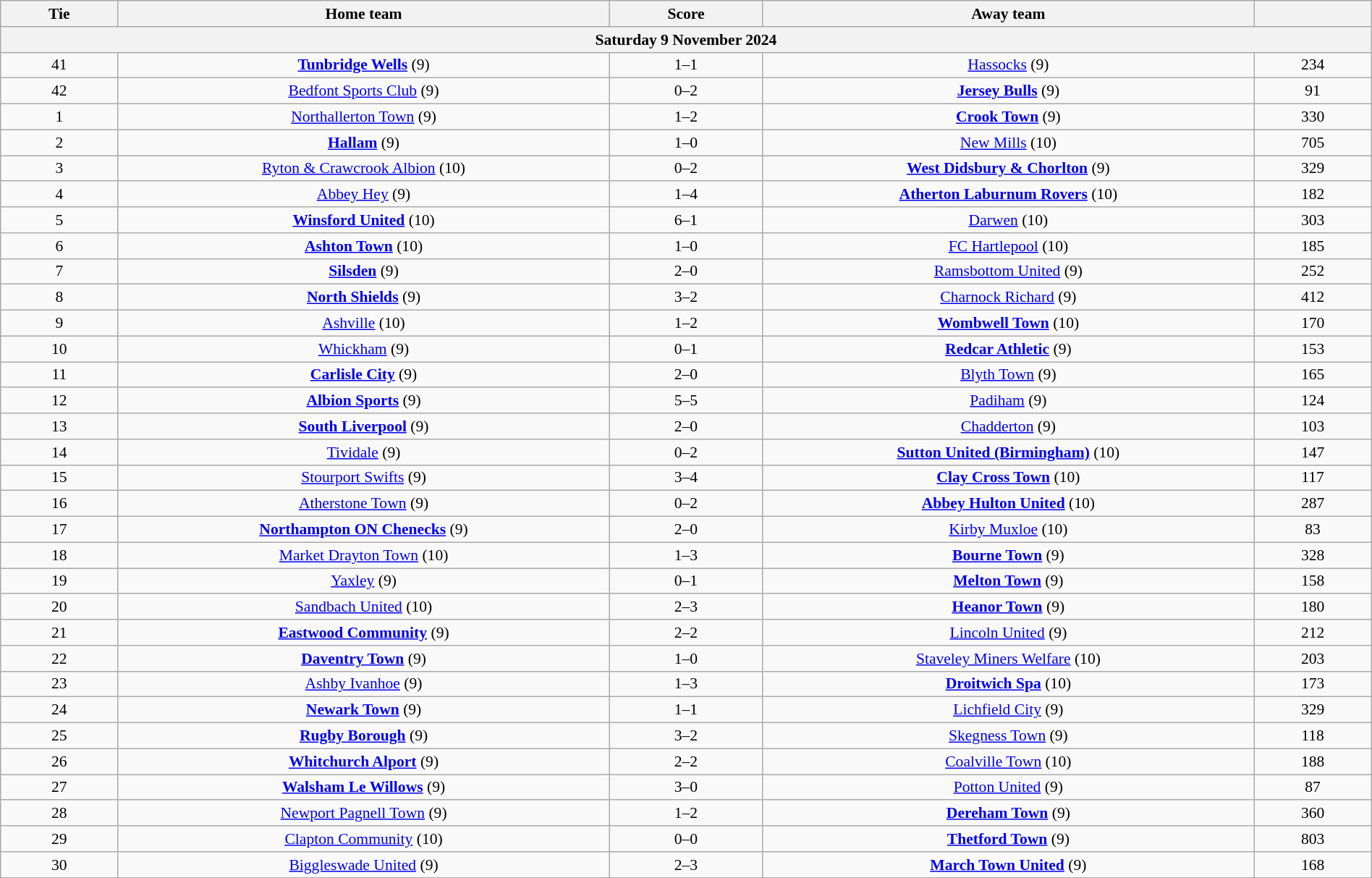<table class="wikitable" style="text-align:center; font-size:90%; width:100%">
<tr>
<th scope="col" style="width:  8.43%;">Tie</th>
<th scope="col" style="width: 35.29%;">Home team</th>
<th scope="col" style="width: 11.00%;">Score</th>
<th scope="col" style="width: 35.29%;">Away team</th>
<th scope="col" style="width:  8.43%;"></th>
</tr>
<tr>
<th colspan="5">Saturday 9 November 2024</th>
</tr>
<tr>
<td>41</td>
<td><strong><a href='#'>Tunbridge Wells</a></strong> (9)</td>
<td>1–1 </td>
<td><a href='#'>Hassocks</a> (9)</td>
<td>234</td>
</tr>
<tr>
<td>42</td>
<td><a href='#'>Bedfont Sports Club</a> (9)</td>
<td>0–2</td>
<td><strong><a href='#'>Jersey Bulls</a></strong> (9)</td>
<td>91</td>
</tr>
<tr>
<td>1</td>
<td><a href='#'>Northallerton Town</a> (9)</td>
<td>1–2</td>
<td><strong><a href='#'>Crook Town</a></strong> (9)</td>
<td>330</td>
</tr>
<tr>
<td>2</td>
<td><strong><a href='#'> Hallam</a></strong> (9)</td>
<td>1–0</td>
<td><a href='#'> New Mills</a> (10)</td>
<td>705</td>
</tr>
<tr>
<td>3</td>
<td><a href='#'> Ryton & Crawcrook Albion</a> (10)</td>
<td>0–2</td>
<td><strong><a href='#'>West Didsbury & Chorlton</a></strong> (9)</td>
<td>329</td>
</tr>
<tr>
<td>4</td>
<td><a href='#'> Abbey Hey</a> (9)</td>
<td>1–4</td>
<td><strong><a href='#'>Atherton Laburnum Rovers</a></strong> (10)</td>
<td>182</td>
</tr>
<tr>
<td>5</td>
<td><strong><a href='#'>Winsford United</a></strong> (10)</td>
<td>6–1</td>
<td><a href='#'> Darwen</a> (10)</td>
<td>303</td>
</tr>
<tr>
<td>6</td>
<td><strong><a href='#'> Ashton Town</a></strong> (10)</td>
<td>1–0</td>
<td><a href='#'>FC Hartlepool</a> (10)</td>
<td>185</td>
</tr>
<tr>
<td>7</td>
<td><strong><a href='#'> Silsden</a></strong> (9)</td>
<td>2–0</td>
<td><a href='#'>Ramsbottom United</a> (9)</td>
<td>252</td>
</tr>
<tr>
<td>8</td>
<td><strong><a href='#'> North Shields</a></strong> (9)</td>
<td>3–2</td>
<td><a href='#'> Charnock Richard</a> (9)</td>
<td>412</td>
</tr>
<tr>
<td>9</td>
<td><a href='#'> Ashville</a> (10)</td>
<td>1–2</td>
<td><strong><a href='#'>Wombwell Town</a></strong> (10)</td>
<td>170</td>
</tr>
<tr>
<td>10</td>
<td><a href='#'> Whickham</a> (9)</td>
<td>0–1</td>
<td><strong><a href='#'> Redcar Athletic</a></strong> (9)</td>
<td>153</td>
</tr>
<tr>
<td>11</td>
<td><strong><a href='#'> Carlisle City</a></strong> (9)</td>
<td>2–0</td>
<td><a href='#'> Blyth Town</a> (9)</td>
<td>165</td>
</tr>
<tr>
<td>12</td>
<td><strong><a href='#'>Albion Sports</a></strong> (9)</td>
<td>5–5 </td>
<td><a href='#'> Padiham</a> (9)</td>
<td>124</td>
</tr>
<tr>
<td>13</td>
<td><strong><a href='#'> South Liverpool</a></strong> (9)</td>
<td>2–0</td>
<td><a href='#'> Chadderton</a> (9)</td>
<td>103</td>
</tr>
<tr>
<td>14</td>
<td><a href='#'> Tividale</a> (9)</td>
<td>0–2</td>
<td><strong><a href='#'> Sutton United (Birmingham)</a></strong> (10)</td>
<td>147</td>
</tr>
<tr>
<td>15</td>
<td><a href='#'>Stourport Swifts</a> (9)</td>
<td>3–4</td>
<td><strong><a href='#'> Clay Cross Town</a></strong> (10)</td>
<td>117</td>
</tr>
<tr>
<td>16</td>
<td><a href='#'> Atherstone Town</a> (9)</td>
<td>0–2</td>
<td><strong><a href='#'> Abbey Hulton United</a></strong> (10)</td>
<td>287</td>
</tr>
<tr>
<td>17</td>
<td><strong><a href='#'> Northampton ON Chenecks</a></strong> (9)</td>
<td>2–0</td>
<td><a href='#'> Kirby Muxloe</a> (10)</td>
<td>83</td>
</tr>
<tr>
<td>18</td>
<td><a href='#'> Market Drayton Town</a> (10)</td>
<td>1–3</td>
<td><strong><a href='#'>Bourne Town</a></strong> (9)</td>
<td>328</td>
</tr>
<tr>
<td>19</td>
<td><a href='#'> Yaxley</a> (9)</td>
<td>0–1</td>
<td><strong><a href='#'> Melton Town</a></strong> (9)</td>
<td>158</td>
</tr>
<tr>
<td>20</td>
<td><a href='#'> Sandbach United</a> (10)</td>
<td>2–3</td>
<td><strong><a href='#'>Heanor Town</a></strong> (9)</td>
<td>180</td>
</tr>
<tr>
<td>21</td>
<td><strong><a href='#'>Eastwood Community</a></strong> (9)</td>
<td>2–2 </td>
<td><a href='#'>Lincoln United</a> (9)</td>
<td>212</td>
</tr>
<tr>
<td>22</td>
<td><strong><a href='#'>Daventry Town</a></strong> (9)</td>
<td>1–0</td>
<td><a href='#'>Staveley Miners Welfare</a> (10)</td>
<td>203</td>
</tr>
<tr>
<td>23</td>
<td><a href='#'> Ashby Ivanhoe</a> (9)</td>
<td>1–3</td>
<td><strong><a href='#'> Droitwich Spa</a></strong> (10)</td>
<td>173</td>
</tr>
<tr>
<td>24</td>
<td><strong><a href='#'> Newark Town</a></strong> (9)</td>
<td>1–1 </td>
<td><a href='#'> Lichfield City</a> (9)</td>
<td>329</td>
</tr>
<tr>
<td>25</td>
<td><strong><a href='#'> Rugby Borough</a></strong> (9)</td>
<td>3–2</td>
<td><a href='#'> Skegness Town</a> (9)</td>
<td>118</td>
</tr>
<tr>
<td>26</td>
<td><strong><a href='#'> Whitchurch Alport</a></strong> (9)</td>
<td>2–2 </td>
<td><a href='#'>Coalville Town</a> (10)</td>
<td>188</td>
</tr>
<tr>
<td>27</td>
<td><strong><a href='#'> Walsham Le Willows</a></strong> (9)</td>
<td>3–0</td>
<td><a href='#'> Potton United</a> (9)</td>
<td>87</td>
</tr>
<tr>
<td>28</td>
<td><a href='#'>Newport Pagnell Town</a> (9)</td>
<td>1–2</td>
<td><strong><a href='#'>Dereham Town</a></strong> (9)</td>
<td>360</td>
</tr>
<tr>
<td>29</td>
<td><a href='#'> Clapton Community</a> (10)</td>
<td>0–0 </td>
<td><strong><a href='#'> Thetford Town</a></strong> (9)</td>
<td>803</td>
</tr>
<tr>
<td>30</td>
<td><a href='#'>Biggleswade United</a> (9)</td>
<td>2–3</td>
<td><strong><a href='#'> March Town United</a></strong> (9)</td>
<td>168</td>
</tr>
<tr>
</tr>
</table>
